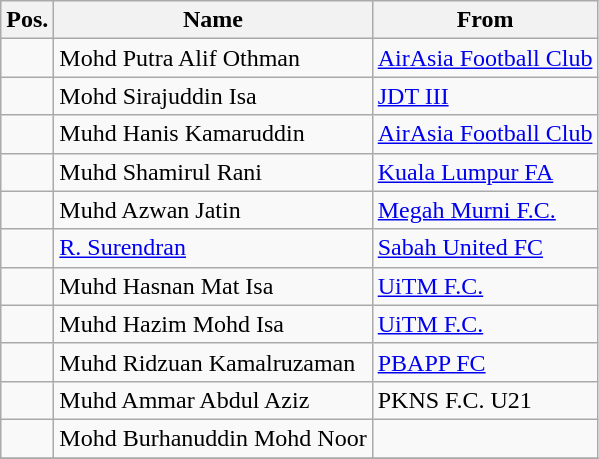<table class="wikitable sortable">
<tr>
<th style="background:;">Pos.</th>
<th style="background:;">Name</th>
<th style="background:;">From</th>
</tr>
<tr>
<td></td>
<td> Mohd Putra Alif Othman</td>
<td> <a href='#'>AirAsia Football Club</a></td>
</tr>
<tr>
<td></td>
<td> Mohd Sirajuddin Isa</td>
<td> <a href='#'>JDT III</a></td>
</tr>
<tr>
<td></td>
<td> Muhd Hanis Kamaruddin</td>
<td> <a href='#'>AirAsia Football Club</a></td>
</tr>
<tr>
<td></td>
<td> Muhd Shamirul Rani</td>
<td> <a href='#'>Kuala Lumpur FA</a></td>
</tr>
<tr>
<td></td>
<td> Muhd Azwan Jatin</td>
<td> <a href='#'>Megah Murni F.C.</a></td>
</tr>
<tr>
<td></td>
<td> <a href='#'>R. Surendran</a></td>
<td> <a href='#'>Sabah United FC</a></td>
</tr>
<tr>
<td></td>
<td> Muhd Hasnan Mat Isa</td>
<td> <a href='#'>UiTM F.C.</a></td>
</tr>
<tr>
<td></td>
<td> Muhd Hazim Mohd Isa</td>
<td> <a href='#'>UiTM F.C.</a></td>
</tr>
<tr>
<td></td>
<td> Muhd Ridzuan Kamalruzaman</td>
<td> <a href='#'>PBAPP FC</a></td>
</tr>
<tr>
<td></td>
<td> Muhd Ammar Abdul Aziz</td>
<td> PKNS F.C. U21</td>
</tr>
<tr>
<td></td>
<td> Mohd Burhanuddin Mohd Noor</td>
<td></td>
</tr>
<tr>
</tr>
</table>
